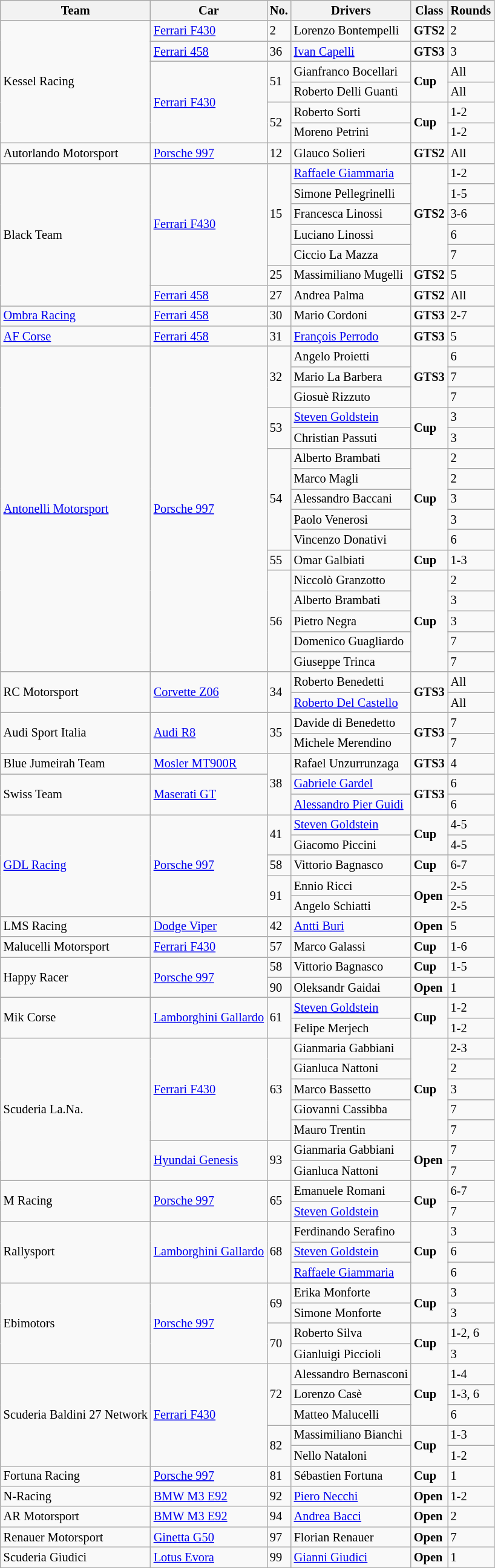<table class="wikitable" style="font-size: 85%">
<tr>
<th>Team</th>
<th>Car</th>
<th>No.</th>
<th>Drivers</th>
<th>Class</th>
<th>Rounds</th>
</tr>
<tr>
<td rowspan=6> Kessel Racing</td>
<td><a href='#'>Ferrari F430</a></td>
<td>2</td>
<td> Lorenzo Bontempelli</td>
<td><strong><span>GTS2</span></strong></td>
<td>2</td>
</tr>
<tr>
<td><a href='#'>Ferrari 458</a></td>
<td>36</td>
<td> <a href='#'>Ivan Capelli</a></td>
<td><strong><span>GTS3</span></strong></td>
<td>3</td>
</tr>
<tr>
<td rowspan=4><a href='#'>Ferrari F430</a></td>
<td rowspan=2>51</td>
<td> Gianfranco Bocellari</td>
<td rowspan=2><strong><span>Cup</span></strong></td>
<td>All</td>
</tr>
<tr>
<td> Roberto Delli Guanti</td>
<td>All</td>
</tr>
<tr>
<td rowspan=2>52</td>
<td> Roberto Sorti</td>
<td rowspan=2><strong><span>Cup</span></strong></td>
<td>1-2</td>
</tr>
<tr>
<td> Moreno Petrini</td>
<td>1-2</td>
</tr>
<tr>
<td> Autorlando Motorsport</td>
<td><a href='#'>Porsche 997</a></td>
<td>12</td>
<td> Glauco Solieri</td>
<td><strong><span>GTS2</span></strong></td>
<td>All</td>
</tr>
<tr>
<td rowspan=7> Black Team</td>
<td rowspan=6><a href='#'>Ferrari F430</a></td>
<td rowspan=5>15</td>
<td> <a href='#'>Raffaele Giammaria</a></td>
<td rowspan=5><strong><span>GTS2</span></strong></td>
<td>1-2</td>
</tr>
<tr>
<td> Simone Pellegrinelli</td>
<td>1-5</td>
</tr>
<tr>
<td> Francesca Linossi</td>
<td>3-6</td>
</tr>
<tr>
<td> Luciano Linossi</td>
<td>6</td>
</tr>
<tr>
<td> Ciccio La Mazza</td>
<td>7</td>
</tr>
<tr>
<td>25</td>
<td> Massimiliano Mugelli</td>
<td><strong><span>GTS2</span></strong></td>
<td>5</td>
</tr>
<tr>
<td><a href='#'>Ferrari 458</a></td>
<td>27</td>
<td> Andrea Palma</td>
<td><strong><span>GTS2</span></strong></td>
<td>All</td>
</tr>
<tr>
<td> <a href='#'>Ombra Racing</a></td>
<td><a href='#'>Ferrari 458</a></td>
<td>30</td>
<td> Mario Cordoni</td>
<td><strong><span>GTS3</span></strong></td>
<td>2-7</td>
</tr>
<tr>
<td> <a href='#'>AF Corse</a></td>
<td><a href='#'>Ferrari 458</a></td>
<td>31</td>
<td> <a href='#'>François Perrodo</a></td>
<td><strong><span>GTS3</span></strong></td>
<td>5</td>
</tr>
<tr>
<td rowspan=16> <a href='#'>Antonelli Motorsport</a></td>
<td rowspan=16><a href='#'>Porsche 997</a></td>
<td rowspan=3>32</td>
<td> Angelo Proietti</td>
<td rowspan=3><strong><span>GTS3</span></strong></td>
<td>6</td>
</tr>
<tr>
<td> Mario La Barbera</td>
<td>7</td>
</tr>
<tr>
<td> Giosuè Rizzuto</td>
<td>7</td>
</tr>
<tr>
<td rowspan=2>53</td>
<td> <a href='#'>Steven Goldstein</a></td>
<td rowspan=2><strong><span>Cup</span></strong></td>
<td>3</td>
</tr>
<tr>
<td> Christian Passuti</td>
<td>3</td>
</tr>
<tr>
<td rowspan=5>54</td>
<td> Alberto Brambati</td>
<td rowspan=5><strong><span>Cup</span></strong></td>
<td>2</td>
</tr>
<tr>
<td> Marco Magli</td>
<td>2</td>
</tr>
<tr>
<td> Alessandro Baccani</td>
<td>3</td>
</tr>
<tr>
<td> Paolo Venerosi</td>
<td>3</td>
</tr>
<tr>
<td> Vincenzo Donativi</td>
<td>6</td>
</tr>
<tr>
<td>55</td>
<td> Omar Galbiati</td>
<td><strong><span>Cup</span></strong></td>
<td>1-3</td>
</tr>
<tr>
<td rowspan=5>56</td>
<td> Niccolò Granzotto</td>
<td rowspan=5><strong><span>Cup</span></strong></td>
<td>2</td>
</tr>
<tr>
<td> Alberto Brambati</td>
<td>3</td>
</tr>
<tr>
<td> Pietro Negra</td>
<td>3</td>
</tr>
<tr>
<td> Domenico Guagliardo</td>
<td>7</td>
</tr>
<tr>
<td> Giuseppe Trinca</td>
<td>7</td>
</tr>
<tr>
<td rowspan=2> RC Motorsport</td>
<td rowspan=2><a href='#'>Corvette Z06</a></td>
<td rowspan=2>34</td>
<td> Roberto Benedetti</td>
<td rowspan=2><strong><span>GTS3</span></strong></td>
<td>All</td>
</tr>
<tr>
<td> <a href='#'>Roberto Del Castello</a></td>
<td>All</td>
</tr>
<tr>
<td rowspan=2> Audi Sport Italia</td>
<td rowspan=2><a href='#'>Audi R8</a></td>
<td rowspan=2>35</td>
<td> Davide di Benedetto</td>
<td rowspan=2><strong><span>GTS3</span></strong></td>
<td>7</td>
</tr>
<tr>
<td> Michele Merendino</td>
<td>7</td>
</tr>
<tr>
<td> Blue Jumeirah Team</td>
<td><a href='#'>Mosler MT900R</a></td>
<td rowspan=3>38</td>
<td> Rafael Unzurrunzaga</td>
<td><strong><span>GTS3</span></strong></td>
<td>4</td>
</tr>
<tr>
<td rowspan=2> Swiss Team</td>
<td rowspan=2><a href='#'>Maserati GT</a></td>
<td> <a href='#'>Gabriele Gardel</a></td>
<td rowspan=2><strong><span>GTS3</span></strong></td>
<td>6</td>
</tr>
<tr>
<td> <a href='#'>Alessandro Pier Guidi</a></td>
<td>6</td>
</tr>
<tr>
<td rowspan=5> <a href='#'>GDL Racing</a></td>
<td rowspan=5><a href='#'>Porsche 997</a></td>
<td rowspan=2>41</td>
<td> <a href='#'>Steven Goldstein</a></td>
<td rowspan=2><strong><span>Cup</span></strong></td>
<td>4-5</td>
</tr>
<tr>
<td> Giacomo Piccini</td>
<td>4-5</td>
</tr>
<tr>
<td>58</td>
<td> Vittorio Bagnasco</td>
<td><strong><span>Cup</span></strong></td>
<td>6-7</td>
</tr>
<tr>
<td rowspan=2>91</td>
<td> Ennio Ricci</td>
<td rowspan=2><strong><span>Open</span></strong></td>
<td>2-5</td>
</tr>
<tr>
<td> Angelo Schiatti</td>
<td>2-5</td>
</tr>
<tr>
<td> LMS Racing</td>
<td><a href='#'>Dodge Viper</a></td>
<td>42</td>
<td> <a href='#'>Antti Buri</a></td>
<td><strong><span>Open</span></strong></td>
<td>5</td>
</tr>
<tr>
<td> Malucelli Motorsport</td>
<td><a href='#'>Ferrari F430</a></td>
<td>57</td>
<td> Marco Galassi</td>
<td><strong><span>Cup</span></strong></td>
<td>1-6</td>
</tr>
<tr>
<td rowspan=2> Happy Racer</td>
<td rowspan=2><a href='#'>Porsche 997</a></td>
<td>58</td>
<td> Vittorio Bagnasco</td>
<td><strong><span>Cup</span></strong></td>
<td>1-5</td>
</tr>
<tr>
<td>90</td>
<td> Oleksandr Gaidai</td>
<td><strong><span>Open</span></strong></td>
<td>1</td>
</tr>
<tr>
<td rowspan=2> Mik Corse</td>
<td rowspan=2><a href='#'>Lamborghini Gallardo</a></td>
<td rowspan=2>61</td>
<td> <a href='#'>Steven Goldstein</a></td>
<td rowspan=2><strong><span>Cup</span></strong></td>
<td>1-2</td>
</tr>
<tr>
<td> Felipe Merjech</td>
<td>1-2</td>
</tr>
<tr>
<td rowspan=7> Scuderia La.Na.</td>
<td rowspan=5><a href='#'>Ferrari F430</a></td>
<td rowspan=5>63</td>
<td> Gianmaria Gabbiani</td>
<td rowspan=5><strong><span>Cup</span></strong></td>
<td>2-3</td>
</tr>
<tr>
<td> Gianluca Nattoni</td>
<td>2</td>
</tr>
<tr>
<td> Marco Bassetto</td>
<td>3</td>
</tr>
<tr>
<td> Giovanni Cassibba</td>
<td>7</td>
</tr>
<tr>
<td> Mauro Trentin</td>
<td>7</td>
</tr>
<tr>
<td rowspan=2><a href='#'>Hyundai Genesis</a></td>
<td rowspan=2>93</td>
<td> Gianmaria Gabbiani</td>
<td rowspan=2><strong><span>Open</span></strong></td>
<td>7</td>
</tr>
<tr>
<td> Gianluca Nattoni</td>
<td>7</td>
</tr>
<tr>
<td rowspan=2> M Racing</td>
<td rowspan=2><a href='#'>Porsche 997</a></td>
<td rowspan=2>65</td>
<td> Emanuele Romani</td>
<td rowspan=2><strong><span>Cup</span></strong></td>
<td>6-7</td>
</tr>
<tr>
<td> <a href='#'>Steven Goldstein</a></td>
<td>7</td>
</tr>
<tr>
<td rowspan=3> Rallysport</td>
<td rowspan=3><a href='#'>Lamborghini Gallardo</a></td>
<td rowspan=3>68</td>
<td> Ferdinando Serafino</td>
<td rowspan=3><strong><span>Cup</span></strong></td>
<td>3</td>
</tr>
<tr>
<td> <a href='#'>Steven Goldstein</a></td>
<td>6</td>
</tr>
<tr>
<td> <a href='#'>Raffaele Giammaria</a></td>
<td>6</td>
</tr>
<tr>
<td rowspan=4> Ebimotors</td>
<td rowspan=4><a href='#'>Porsche 997</a></td>
<td rowspan=2>69</td>
<td> Erika Monforte</td>
<td rowspan=2><strong><span>Cup</span></strong></td>
<td>3</td>
</tr>
<tr>
<td> Simone Monforte</td>
<td>3</td>
</tr>
<tr>
<td rowspan=2>70</td>
<td> Roberto Silva</td>
<td rowspan=2><strong><span>Cup</span></strong></td>
<td>1-2, 6</td>
</tr>
<tr>
<td> Gianluigi Piccioli</td>
<td>3</td>
</tr>
<tr>
<td rowspan=5> Scuderia Baldini 27 Network</td>
<td rowspan=5><a href='#'>Ferrari F430</a></td>
<td rowspan=3>72</td>
<td> Alessandro Bernasconi</td>
<td rowspan=3><strong><span>Cup</span></strong></td>
<td>1-4</td>
</tr>
<tr>
<td> Lorenzo Casè</td>
<td>1-3, 6</td>
</tr>
<tr>
<td> Matteo Malucelli</td>
<td>6</td>
</tr>
<tr>
<td rowspan=2>82</td>
<td> Massimiliano Bianchi</td>
<td rowspan=2><strong><span>Cup</span></strong></td>
<td>1-3</td>
</tr>
<tr>
<td> Nello Nataloni</td>
<td>1-2</td>
</tr>
<tr>
<td> Fortuna Racing</td>
<td><a href='#'>Porsche 997</a></td>
<td>81</td>
<td> Sébastien Fortuna</td>
<td><strong><span>Cup</span></strong></td>
<td>1</td>
</tr>
<tr>
<td> N-Racing</td>
<td><a href='#'>BMW M3 E92</a></td>
<td>92</td>
<td> <a href='#'>Piero Necchi</a></td>
<td><strong><span>Open</span></strong></td>
<td>1-2</td>
</tr>
<tr>
<td> AR Motorsport</td>
<td><a href='#'>BMW M3 E92</a></td>
<td>94</td>
<td> <a href='#'>Andrea Bacci</a></td>
<td><strong><span>Open</span></strong></td>
<td>2</td>
</tr>
<tr>
<td> Renauer Motorsport</td>
<td><a href='#'>Ginetta G50</a></td>
<td>97</td>
<td> Florian Renauer</td>
<td><strong><span>Open</span></strong></td>
<td>7</td>
</tr>
<tr>
<td> Scuderia Giudici</td>
<td><a href='#'>Lotus Evora</a></td>
<td>99</td>
<td> <a href='#'>Gianni Giudici</a></td>
<td><strong><span>Open</span></strong></td>
<td>1</td>
</tr>
<tr>
</tr>
</table>
